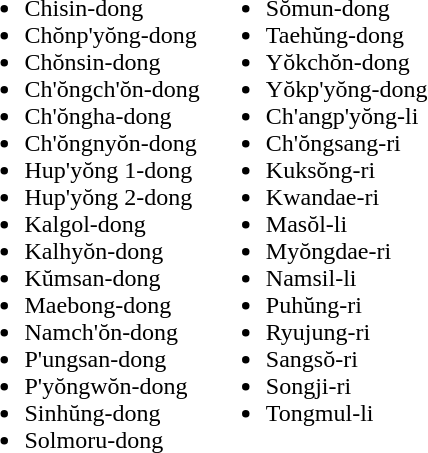<table>
<tr>
<td valign="top"><br><ul><li>Chisin-dong</li><li>Chŏnp'yŏng-dong</li><li>Chŏnsin-dong</li><li>Ch'ŏngch'ŏn-dong</li><li>Ch'ŏngha-dong</li><li>Ch'ŏngnyŏn-dong</li><li>Hup'yŏng 1-dong</li><li>Hup'yŏng 2-dong</li><li>Kalgol-dong</li><li>Kalhyŏn-dong</li><li>Kŭmsan-dong</li><li>Maebong-dong</li><li>Namch'ŏn-dong</li><li>P'ungsan-dong</li><li>P'yŏngwŏn-dong</li><li>Sinhŭng-dong</li><li>Solmoru-dong</li></ul></td>
<td valign="top"><br><ul><li>Sŏmun-dong</li><li>Taehŭng-dong</li><li>Yŏkchŏn-dong</li><li>Yŏkp'yŏng-dong</li><li>Ch'angp'yŏng-li</li><li>Ch'ŏngsang-ri</li><li>Kuksŏng-ri</li><li>Kwandae-ri</li><li>Masŏl-li</li><li>Myŏngdae-ri</li><li>Namsil-li</li><li>Puhŭng-ri</li><li>Ryujung-ri</li><li>Sangsŏ-ri</li><li>Songji-ri</li><li>Tongmul-li</li></ul></td>
</tr>
</table>
